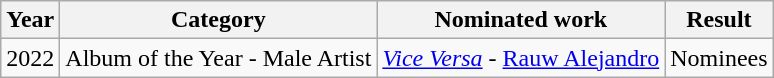<table class="wikitable">
<tr>
<th>Year</th>
<th>Category</th>
<th>Nominated work</th>
<th>Result</th>
</tr>
<tr>
<td>2022</td>
<td>Album of the Year - Male Artist</td>
<td><em><a href='#'>Vice Versa</a></em> - <a href='#'>Rauw Alejandro</a></td>
<td>Nominees</td>
</tr>
</table>
